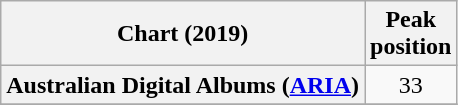<table class="wikitable sortable plainrowheaders" style="text-align:center">
<tr>
<th scope="col">Chart (2019)</th>
<th scope="col">Peak<br>position</th>
</tr>
<tr>
<th scope="row">Australian Digital Albums (<a href='#'>ARIA</a>)</th>
<td>33</td>
</tr>
<tr>
</tr>
</table>
